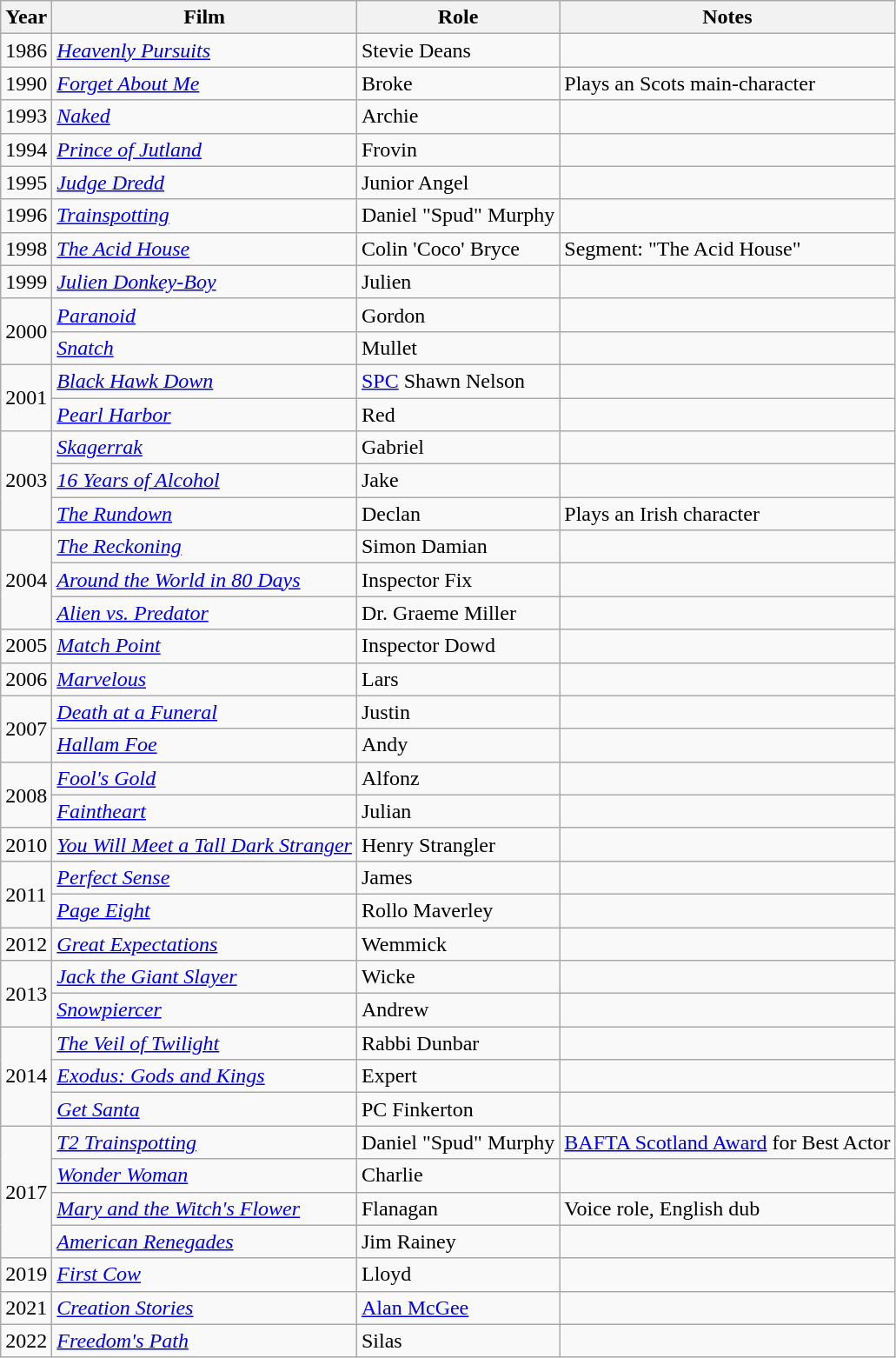<table class="wikitable">
<tr>
<th>Year</th>
<th>Film</th>
<th>Role</th>
<th>Notes</th>
</tr>
<tr>
<td>1986</td>
<td><em><a href='#'>Heavenly Pursuits</a></em></td>
<td>Stevie Deans</td>
<td></td>
</tr>
<tr>
<td>1990</td>
<td><em><a href='#'>Forget About Me</a></em></td>
<td>Broke</td>
<td>Plays an Scots main-character</td>
</tr>
<tr>
<td>1993</td>
<td><em><a href='#'>Naked</a></em></td>
<td>Archie</td>
<td></td>
</tr>
<tr>
<td>1994</td>
<td><em><a href='#'>Prince of Jutland</a></em></td>
<td>Frovin</td>
<td></td>
</tr>
<tr>
<td>1995</td>
<td><em><a href='#'>Judge Dredd</a></em></td>
<td>Junior Angel</td>
<td></td>
</tr>
<tr>
<td>1996</td>
<td><em><a href='#'>Trainspotting</a></em></td>
<td>Daniel "Spud" Murphy</td>
<td></td>
</tr>
<tr>
<td>1998</td>
<td><em><a href='#'>The Acid House</a></em></td>
<td>Colin 'Coco' Bryce</td>
<td>Segment: "The Acid House"</td>
</tr>
<tr>
<td>1999</td>
<td><em><a href='#'>Julien Donkey-Boy</a></em></td>
<td>Julien</td>
<td></td>
</tr>
<tr>
<td rowspan=2>2000</td>
<td><em><a href='#'>Paranoid</a></em></td>
<td>Gordon</td>
<td></td>
</tr>
<tr>
<td><em><a href='#'>Snatch</a></em></td>
<td>Mullet</td>
<td></td>
</tr>
<tr>
<td rowspan=2>2001</td>
<td><em><a href='#'>Black Hawk Down</a></em></td>
<td><a href='#'>SPC</a> Shawn Nelson</td>
<td></td>
</tr>
<tr>
<td><em><a href='#'>Pearl Harbor</a></em></td>
<td>Red</td>
<td></td>
</tr>
<tr>
<td rowspan=3>2003</td>
<td><em><a href='#'>Skagerrak</a></em></td>
<td>Gabriel</td>
<td></td>
</tr>
<tr>
<td><em><a href='#'>16 Years of Alcohol</a></em></td>
<td>Jake</td>
<td></td>
</tr>
<tr>
<td><em><a href='#'>The Rundown</a></em></td>
<td>Declan</td>
<td>Plays an Irish character</td>
</tr>
<tr>
<td rowspan=3>2004</td>
<td><em><a href='#'>The Reckoning</a></em></td>
<td>Simon Damian</td>
<td></td>
</tr>
<tr>
<td><em><a href='#'>Around the World in 80 Days</a></em></td>
<td>Inspector Fix</td>
<td></td>
</tr>
<tr>
<td><em><a href='#'>Alien vs. Predator</a></em></td>
<td>Dr. Graeme Miller</td>
<td></td>
</tr>
<tr>
<td>2005</td>
<td><em><a href='#'>Match Point</a></em></td>
<td>Inspector Dowd</td>
<td></td>
</tr>
<tr>
<td>2006</td>
<td><em><a href='#'>Marvelous</a></em></td>
<td>Lars</td>
<td></td>
</tr>
<tr>
<td rowspan=2>2007</td>
<td><em><a href='#'>Death at a Funeral</a></em></td>
<td>Justin</td>
<td></td>
</tr>
<tr>
<td><em><a href='#'>Hallam Foe</a></em></td>
<td>Andy</td>
<td></td>
</tr>
<tr>
<td rowspan=2>2008</td>
<td><em><a href='#'>Fool's Gold</a></em></td>
<td>Alfonz</td>
<td></td>
</tr>
<tr>
<td><em><a href='#'>Faintheart</a></em></td>
<td>Julian</td>
<td></td>
</tr>
<tr>
<td>2010</td>
<td><em><a href='#'>You Will Meet a Tall Dark Stranger</a></em></td>
<td>Henry Strangler</td>
<td></td>
</tr>
<tr>
<td Rowspan=2>2011</td>
<td><em><a href='#'>Perfect Sense</a></em></td>
<td>James</td>
<td></td>
</tr>
<tr>
<td><em><a href='#'>Page Eight</a></em></td>
<td>Rollo Maverley</td>
<td></td>
</tr>
<tr>
<td>2012</td>
<td><em><a href='#'>Great Expectations</a></em></td>
<td>Wemmick</td>
<td></td>
</tr>
<tr>
<td rowspan=2>2013</td>
<td><em><a href='#'>Jack the Giant Slayer</a></em></td>
<td>Wicke</td>
<td></td>
</tr>
<tr>
<td><em><a href='#'>Snowpiercer</a></em></td>
<td>Andrew</td>
<td></td>
</tr>
<tr>
<td rowspan=3>2014</td>
<td><em><a href='#'>The Veil of Twilight</a></em></td>
<td>Rabbi Dunbar</td>
<td></td>
</tr>
<tr>
<td><em><a href='#'>Exodus: Gods and Kings</a></em></td>
<td>Expert</td>
<td></td>
</tr>
<tr>
<td><em><a href='#'>Get Santa</a></em></td>
<td>PC Finkerton</td>
<td></td>
</tr>
<tr>
<td rowspan=4>2017</td>
<td><em><a href='#'>T2 Trainspotting</a></em></td>
<td>Daniel "Spud" Murphy</td>
<td><a href='#'>BAFTA Scotland Award</a> for Best Actor</td>
</tr>
<tr>
<td><em><a href='#'>Wonder Woman</a></em></td>
<td>Charlie</td>
<td></td>
</tr>
<tr>
<td><em><a href='#'>Mary and the Witch's Flower</a></em></td>
<td>Flanagan</td>
<td>Voice role, English dub</td>
</tr>
<tr>
<td><em><a href='#'>American Renegades</a></em></td>
<td>Jim Rainey</td>
<td></td>
</tr>
<tr>
<td>2019</td>
<td><em><a href='#'>First Cow</a></em></td>
<td>Lloyd</td>
<td></td>
</tr>
<tr>
<td>2021</td>
<td><em><a href='#'>Creation Stories</a></em></td>
<td><a href='#'>Alan McGee</a></td>
<td></td>
</tr>
<tr>
<td>2022</td>
<td><em><a href='#'>Freedom's Path</a></em></td>
<td>Silas</td>
<td></td>
</tr>
</table>
